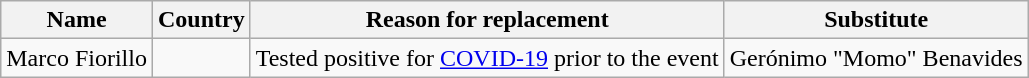<table class=wikitable>
<tr>
<th>Name</th>
<th>Country</th>
<th>Reason for replacement</th>
<th>Substitute</th>
</tr>
<tr>
<td>Marco Fiorillo</td>
<td></td>
<td>Tested positive for <a href='#'>COVID-19</a> prior to the event</td>
<td>Gerónimo "Momo" Benavides</td>
</tr>
</table>
